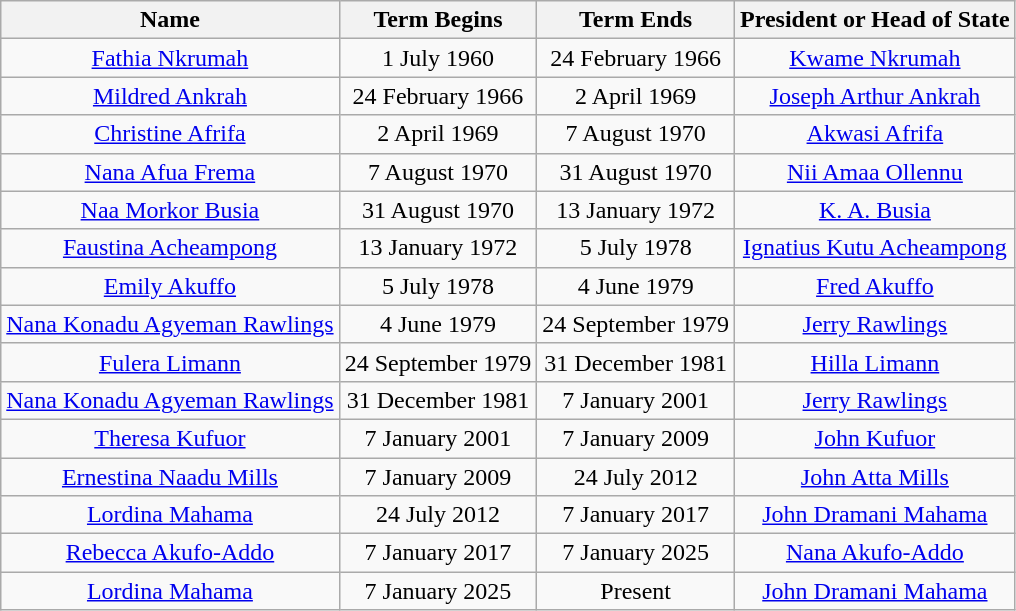<table class="wikitable" style="text-align:center">
<tr>
<th>Name</th>
<th>Term Begins</th>
<th>Term Ends</th>
<th>President or Head of State</th>
</tr>
<tr>
<td><a href='#'>Fathia Nkrumah</a></td>
<td>1 July 1960</td>
<td>24 February 1966</td>
<td><a href='#'>Kwame Nkrumah</a></td>
</tr>
<tr>
<td><a href='#'>Mildred Ankrah</a></td>
<td>24 February 1966</td>
<td>2 April 1969</td>
<td><a href='#'>Joseph Arthur Ankrah</a></td>
</tr>
<tr>
<td><a href='#'>Christine Afrifa</a></td>
<td>2 April 1969</td>
<td>7 August 1970</td>
<td><a href='#'>Akwasi Afrifa</a></td>
</tr>
<tr>
<td><a href='#'>Nana Afua Frema</a></td>
<td>7 August 1970</td>
<td>31 August 1970</td>
<td><a href='#'>Nii Amaa Ollennu</a></td>
</tr>
<tr>
<td><a href='#'>Naa Morkor Busia</a></td>
<td>31 August 1970</td>
<td>13 January 1972</td>
<td><a href='#'>K. A. Busia</a></td>
</tr>
<tr>
<td><a href='#'>Faustina Acheampong</a></td>
<td>13 January 1972</td>
<td>5 July 1978</td>
<td><a href='#'>Ignatius Kutu Acheampong</a></td>
</tr>
<tr>
<td><a href='#'>Emily Akuffo</a></td>
<td>5 July 1978</td>
<td>4 June 1979</td>
<td><a href='#'>Fred Akuffo</a></td>
</tr>
<tr>
<td><a href='#'>Nana Konadu Agyeman Rawlings</a></td>
<td>4 June 1979</td>
<td>24 September 1979</td>
<td><a href='#'>Jerry Rawlings</a></td>
</tr>
<tr>
<td><a href='#'>Fulera Limann</a></td>
<td>24 September 1979</td>
<td>31 December 1981</td>
<td><a href='#'>Hilla Limann</a></td>
</tr>
<tr>
<td><a href='#'>Nana Konadu Agyeman Rawlings</a></td>
<td>31 December 1981</td>
<td>7 January 2001</td>
<td><a href='#'>Jerry Rawlings</a></td>
</tr>
<tr>
<td><a href='#'>Theresa Kufuor</a></td>
<td>7 January 2001</td>
<td>7 January 2009</td>
<td><a href='#'>John Kufuor</a></td>
</tr>
<tr>
<td><a href='#'>Ernestina Naadu Mills</a></td>
<td>7 January 2009</td>
<td>24 July 2012</td>
<td><a href='#'>John Atta Mills</a></td>
</tr>
<tr>
<td><a href='#'>Lordina Mahama</a></td>
<td>24 July 2012</td>
<td>7 January 2017</td>
<td><a href='#'>John Dramani Mahama</a></td>
</tr>
<tr>
<td><a href='#'>Rebecca Akufo-Addo</a></td>
<td>7 January 2017</td>
<td>7 January 2025</td>
<td><a href='#'>Nana Akufo-Addo</a></td>
</tr>
<tr>
<td><a href='#'>Lordina Mahama</a></td>
<td>7 January 2025</td>
<td>Present</td>
<td><a href='#'>John Dramani Mahama</a></td>
</tr>
</table>
